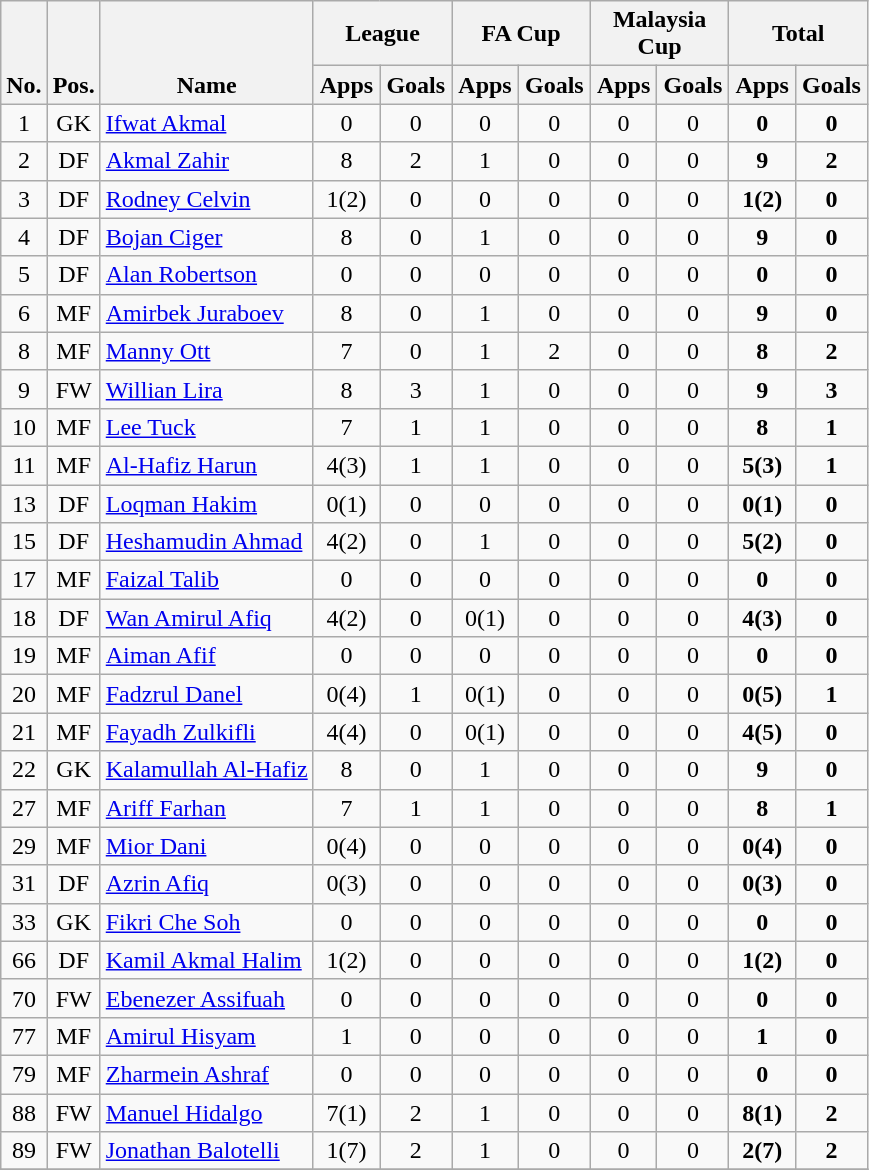<table class="wikitable" style="text-align:center">
<tr>
<th rowspan="2" valign="bottom">No.</th>
<th rowspan="2" valign="bottom">Pos.</th>
<th rowspan="2" valign="bottom">Name</th>
<th colspan="2" width="85">League</th>
<th colspan="2" width="85">FA Cup</th>
<th colspan="2" width="85">Malaysia Cup</th>
<th colspan="2" width="85">Total</th>
</tr>
<tr>
<th>Apps</th>
<th>Goals</th>
<th>Apps</th>
<th>Goals</th>
<th>Apps</th>
<th>Goals</th>
<th>Apps</th>
<th>Goals</th>
</tr>
<tr>
<td>1</td>
<td>GK</td>
<td align="left"> <a href='#'>Ifwat Akmal</a></td>
<td>0</td>
<td>0</td>
<td>0</td>
<td>0</td>
<td>0</td>
<td>0</td>
<td><strong>0</strong></td>
<td><strong>0</strong></td>
</tr>
<tr>
<td>2</td>
<td>DF</td>
<td align="left"> <a href='#'>Akmal Zahir</a></td>
<td>8</td>
<td>2</td>
<td>1</td>
<td>0</td>
<td>0</td>
<td>0</td>
<td><strong>9</strong></td>
<td><strong>2</strong></td>
</tr>
<tr>
<td>3</td>
<td>DF</td>
<td align="left"> <a href='#'>Rodney Celvin</a></td>
<td>1(2)</td>
<td>0</td>
<td>0</td>
<td>0</td>
<td>0</td>
<td>0</td>
<td><strong>1(2)</strong></td>
<td><strong>0</strong></td>
</tr>
<tr>
<td>4</td>
<td>DF</td>
<td align="left"> <a href='#'>Bojan Ciger</a></td>
<td>8</td>
<td>0</td>
<td>1</td>
<td>0</td>
<td>0</td>
<td>0</td>
<td><strong>9</strong></td>
<td><strong>0</strong></td>
</tr>
<tr>
<td>5</td>
<td>DF</td>
<td align="left"> <a href='#'>Alan Robertson</a></td>
<td>0</td>
<td>0</td>
<td>0</td>
<td>0</td>
<td>0</td>
<td>0</td>
<td><strong>0</strong></td>
<td><strong>0</strong></td>
</tr>
<tr>
<td>6</td>
<td>MF</td>
<td align="left"> <a href='#'>Amirbek Juraboev</a></td>
<td>8</td>
<td>0</td>
<td>1</td>
<td>0</td>
<td>0</td>
<td>0</td>
<td><strong>9</strong></td>
<td><strong>0</strong></td>
</tr>
<tr>
<td>8</td>
<td>MF</td>
<td align="left"> <a href='#'>Manny Ott</a></td>
<td>7</td>
<td>0</td>
<td>1</td>
<td>2</td>
<td>0</td>
<td>0</td>
<td><strong>8</strong></td>
<td><strong>2</strong></td>
</tr>
<tr>
<td>9</td>
<td>FW</td>
<td align="left"> <a href='#'>Willian Lira</a></td>
<td>8</td>
<td>3</td>
<td>1</td>
<td>0</td>
<td>0</td>
<td>0</td>
<td><strong>9</strong></td>
<td><strong>3</strong></td>
</tr>
<tr>
<td>10</td>
<td>MF</td>
<td align="left"> <a href='#'>Lee Tuck</a></td>
<td>7</td>
<td>1</td>
<td>1</td>
<td>0</td>
<td>0</td>
<td>0</td>
<td><strong>8</strong></td>
<td><strong>1</strong></td>
</tr>
<tr>
<td>11</td>
<td>MF</td>
<td align="left"> <a href='#'>Al-Hafiz Harun</a></td>
<td>4(3)</td>
<td>1</td>
<td>1</td>
<td>0</td>
<td>0</td>
<td>0</td>
<td><strong>5(3)</strong></td>
<td><strong>1</strong></td>
</tr>
<tr>
<td>13</td>
<td>DF</td>
<td align="left"> <a href='#'>Loqman Hakim</a></td>
<td>0(1)</td>
<td>0</td>
<td>0</td>
<td>0</td>
<td>0</td>
<td>0</td>
<td><strong>0(1)</strong></td>
<td><strong>0</strong></td>
</tr>
<tr>
<td>15</td>
<td>DF</td>
<td align="left"> <a href='#'>Heshamudin Ahmad</a></td>
<td>4(2)</td>
<td>0</td>
<td>1</td>
<td>0</td>
<td>0</td>
<td>0</td>
<td><strong>5(2)</strong></td>
<td><strong>0</strong></td>
</tr>
<tr>
<td>17</td>
<td>MF</td>
<td align="left"> <a href='#'>Faizal Talib</a></td>
<td>0</td>
<td>0</td>
<td>0</td>
<td>0</td>
<td>0</td>
<td>0</td>
<td><strong>0</strong></td>
<td><strong>0</strong></td>
</tr>
<tr>
<td>18</td>
<td>DF</td>
<td align="left"> <a href='#'>Wan Amirul Afiq</a></td>
<td>4(2)</td>
<td>0</td>
<td>0(1)</td>
<td>0</td>
<td>0</td>
<td>0</td>
<td><strong>4(3)</strong></td>
<td><strong>0</strong></td>
</tr>
<tr>
<td>19</td>
<td>MF</td>
<td align="left"> <a href='#'>Aiman Afif</a></td>
<td>0</td>
<td>0</td>
<td>0</td>
<td>0</td>
<td>0</td>
<td>0</td>
<td><strong>0</strong></td>
<td><strong>0</strong></td>
</tr>
<tr>
<td>20</td>
<td>MF</td>
<td align="left"> <a href='#'>Fadzrul Danel</a></td>
<td>0(4)</td>
<td>1</td>
<td>0(1)</td>
<td>0</td>
<td>0</td>
<td>0</td>
<td><strong>0(5)</strong></td>
<td><strong>1</strong></td>
</tr>
<tr>
<td>21</td>
<td>MF</td>
<td align="left"> <a href='#'>Fayadh Zulkifli</a></td>
<td>4(4)</td>
<td>0</td>
<td>0(1)</td>
<td>0</td>
<td>0</td>
<td>0</td>
<td><strong>4(5)</strong></td>
<td><strong>0</strong></td>
</tr>
<tr>
<td>22</td>
<td>GK</td>
<td align="left"> <a href='#'>Kalamullah Al-Hafiz</a></td>
<td>8</td>
<td>0</td>
<td>1</td>
<td>0</td>
<td>0</td>
<td>0</td>
<td><strong>9</strong></td>
<td><strong>0</strong></td>
</tr>
<tr>
<td>27</td>
<td>MF</td>
<td align="left"> <a href='#'>Ariff Farhan</a></td>
<td>7</td>
<td>1</td>
<td>1</td>
<td>0</td>
<td>0</td>
<td>0</td>
<td><strong>8</strong></td>
<td><strong>1</strong></td>
</tr>
<tr>
<td>29</td>
<td>MF</td>
<td align="left"> <a href='#'>Mior Dani</a></td>
<td>0(4)</td>
<td>0</td>
<td>0</td>
<td>0</td>
<td>0</td>
<td>0</td>
<td><strong>0(4)</strong></td>
<td><strong>0</strong></td>
</tr>
<tr>
<td>31</td>
<td>DF</td>
<td align="left"> <a href='#'>Azrin Afiq</a></td>
<td>0(3)</td>
<td>0</td>
<td>0</td>
<td>0</td>
<td>0</td>
<td>0</td>
<td><strong>0(3)</strong></td>
<td><strong>0</strong></td>
</tr>
<tr>
<td>33</td>
<td>GK</td>
<td align="left"> <a href='#'>Fikri Che Soh</a></td>
<td>0</td>
<td>0</td>
<td>0</td>
<td>0</td>
<td>0</td>
<td>0</td>
<td><strong>0</strong></td>
<td><strong>0</strong></td>
</tr>
<tr>
<td>66</td>
<td>DF</td>
<td align="left"> <a href='#'>Kamil Akmal Halim</a></td>
<td>1(2)</td>
<td>0</td>
<td>0</td>
<td>0</td>
<td>0</td>
<td>0</td>
<td><strong>1(2)</strong></td>
<td><strong>0</strong></td>
</tr>
<tr>
<td>70</td>
<td>FW</td>
<td align="left"> <a href='#'>Ebenezer Assifuah</a></td>
<td>0</td>
<td>0</td>
<td>0</td>
<td>0</td>
<td>0</td>
<td>0</td>
<td><strong>0</strong></td>
<td><strong>0</strong></td>
</tr>
<tr>
<td>77</td>
<td>MF</td>
<td align="left"> <a href='#'>Amirul Hisyam</a></td>
<td>1</td>
<td>0</td>
<td>0</td>
<td>0</td>
<td>0</td>
<td>0</td>
<td><strong>1</strong></td>
<td><strong>0</strong></td>
</tr>
<tr>
<td>79</td>
<td>MF</td>
<td align="left"> <a href='#'>Zharmein Ashraf</a></td>
<td>0</td>
<td>0</td>
<td>0</td>
<td>0</td>
<td>0</td>
<td>0</td>
<td><strong>0</strong></td>
<td><strong>0</strong></td>
</tr>
<tr>
<td>88</td>
<td>FW</td>
<td align="left"> <a href='#'>Manuel Hidalgo</a></td>
<td>7(1)</td>
<td>2</td>
<td>1</td>
<td>0</td>
<td>0</td>
<td>0</td>
<td><strong>8(1)</strong></td>
<td><strong>2</strong></td>
</tr>
<tr>
<td>89</td>
<td>FW</td>
<td align="left"> <a href='#'>Jonathan Balotelli</a></td>
<td>1(7)</td>
<td>2</td>
<td>1</td>
<td>0</td>
<td>0</td>
<td>0</td>
<td><strong>2(7)</strong></td>
<td><strong>2</strong></td>
</tr>
<tr>
</tr>
</table>
